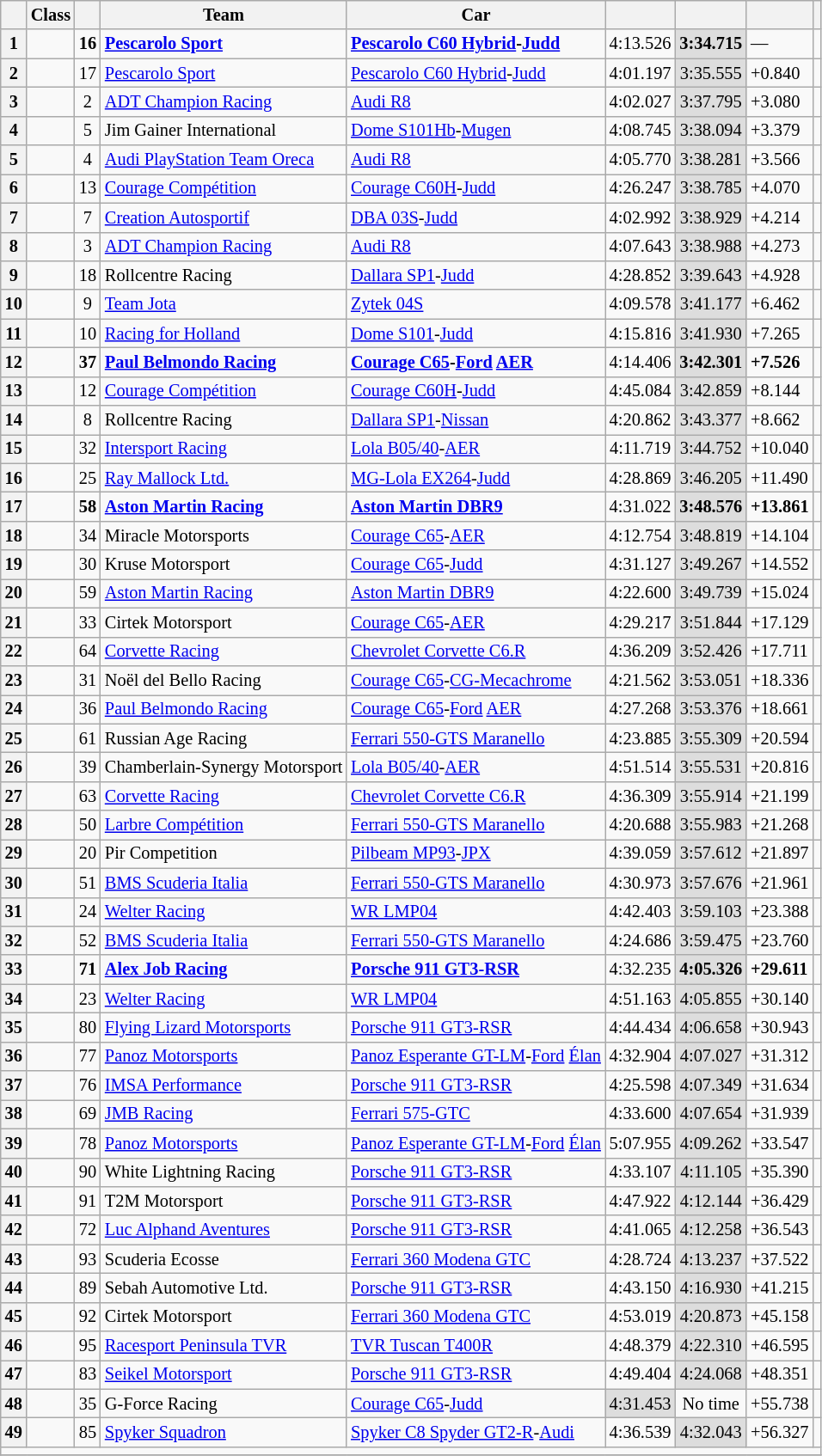<table class="wikitable sortable" style="font-size: 85%;">
<tr>
<th scope="col"></th>
<th scope="col">Class</th>
<th scope="col"></th>
<th scope="col">Team</th>
<th scope="col">Car</th>
<th scope="col"></th>
<th scope="col"></th>
<th scope="col"></th>
<th scope="col"></th>
</tr>
<tr>
<th scope="row">1</th>
<td></td>
<td align="center"><strong>16</strong></td>
<td><strong><a href='#'>Pescarolo Sport</a></strong></td>
<td><strong><a href='#'>Pescarolo C60 Hybrid</a>-<a href='#'>Judd</a></strong></td>
<td align="center">4:13.526</td>
<td align="center" style="background:#ddd;"><strong>3:34.715</strong></td>
<td>—</td>
<td></td>
</tr>
<tr>
<th scope="row">2</th>
<td></td>
<td align="center">17</td>
<td><a href='#'>Pescarolo Sport</a></td>
<td><a href='#'>Pescarolo C60 Hybrid</a>-<a href='#'>Judd</a></td>
<td align="center">4:01.197</td>
<td align="center" style="background:#ddd;">3:35.555</td>
<td>+0.840</td>
<td></td>
</tr>
<tr>
<th scope="row">3</th>
<td></td>
<td align="center">2</td>
<td><a href='#'>ADT Champion Racing</a></td>
<td><a href='#'>Audi R8</a></td>
<td align="center">4:02.027</td>
<td align="center" style="background:#ddd;">3:37.795</td>
<td>+3.080</td>
<td></td>
</tr>
<tr>
<th scope="row">4</th>
<td></td>
<td align="center">5</td>
<td>Jim Gainer International</td>
<td><a href='#'>Dome S101Hb</a>-<a href='#'>Mugen</a></td>
<td align="center">4:08.745</td>
<td align="center" style="background:#ddd;">3:38.094</td>
<td>+3.379</td>
<td></td>
</tr>
<tr>
<th scope="row">5</th>
<td></td>
<td align="center">4</td>
<td><a href='#'>Audi PlayStation Team Oreca</a></td>
<td><a href='#'>Audi R8</a></td>
<td align="center">4:05.770</td>
<td align="center" style="background:#ddd;">3:38.281</td>
<td>+3.566</td>
<td></td>
</tr>
<tr>
<th scope="row">6</th>
<td></td>
<td align="center">13</td>
<td><a href='#'>Courage Compétition</a></td>
<td><a href='#'>Courage C60H</a>-<a href='#'>Judd</a></td>
<td align="center">4:26.247</td>
<td align="center" style="background:#ddd;">3:38.785</td>
<td>+4.070</td>
<td></td>
</tr>
<tr>
<th scope="row">7</th>
<td></td>
<td align="center">7</td>
<td><a href='#'>Creation Autosportif</a></td>
<td><a href='#'>DBA 03S</a>-<a href='#'>Judd</a></td>
<td align="center">4:02.992</td>
<td align="center" style="background:#ddd;">3:38.929</td>
<td>+4.214</td>
<td></td>
</tr>
<tr>
<th scope="row">8</th>
<td></td>
<td align="center">3</td>
<td><a href='#'>ADT Champion Racing</a></td>
<td><a href='#'>Audi R8</a></td>
<td align="center">4:07.643</td>
<td align="center" style="background:#ddd;">3:38.988</td>
<td>+4.273</td>
<td></td>
</tr>
<tr>
<th scope="row">9</th>
<td></td>
<td align="center">18</td>
<td>Rollcentre Racing</td>
<td><a href='#'>Dallara SP1</a>-<a href='#'>Judd</a></td>
<td align="center">4:28.852</td>
<td align="center" style="background:#ddd;">3:39.643</td>
<td>+4.928</td>
<td></td>
</tr>
<tr>
<th scope="row">10</th>
<td></td>
<td align="center">9</td>
<td><a href='#'>Team Jota</a></td>
<td><a href='#'>Zytek 04S</a></td>
<td align="center">4:09.578</td>
<td align="center" style="background:#ddd;">3:41.177</td>
<td>+6.462</td>
<td></td>
</tr>
<tr>
<th scope="row">11</th>
<td></td>
<td align="center">10</td>
<td><a href='#'>Racing for Holland</a></td>
<td><a href='#'>Dome S101</a>-<a href='#'>Judd</a></td>
<td align="center">4:15.816</td>
<td align="center" style="background:#ddd;">3:41.930</td>
<td>+7.265</td>
<td></td>
</tr>
<tr>
<th scope="row">12</th>
<td><strong></strong></td>
<td align="center"><strong>37</strong></td>
<td><strong><a href='#'>Paul Belmondo Racing</a></strong></td>
<td><strong><a href='#'>Courage C65</a>-<a href='#'>Ford</a> <a href='#'>AER</a></strong></td>
<td align="center">4:14.406</td>
<td align="center" style="background:#ddd;"><strong>3:42.301</strong></td>
<td><strong>+7.526</strong></td>
<td></td>
</tr>
<tr>
<th scope="row">13</th>
<td></td>
<td align="center">12</td>
<td><a href='#'>Courage Compétition</a></td>
<td><a href='#'>Courage C60H</a>-<a href='#'>Judd</a></td>
<td align="center">4:45.084</td>
<td align="center" style="background:#ddd;">3:42.859</td>
<td>+8.144</td>
<td></td>
</tr>
<tr>
<th scope="row">14</th>
<td></td>
<td align="center">8</td>
<td>Rollcentre Racing</td>
<td><a href='#'>Dallara SP1</a>-<a href='#'>Nissan</a></td>
<td align="center">4:20.862</td>
<td align="center" style="background:#ddd;">3:43.377</td>
<td>+8.662</td>
<td></td>
</tr>
<tr>
<th scope="row">15</th>
<td></td>
<td align="center">32</td>
<td><a href='#'>Intersport Racing</a></td>
<td><a href='#'>Lola B05/40</a>-<a href='#'>AER</a></td>
<td align="center">4:11.719</td>
<td align="center" style="background:#ddd;">3:44.752</td>
<td>+10.040</td>
<td></td>
</tr>
<tr>
<th scope="row">16</th>
<td></td>
<td align="center">25</td>
<td><a href='#'>Ray Mallock Ltd.</a></td>
<td><a href='#'>MG-Lola EX264</a>-<a href='#'>Judd</a></td>
<td align="center">4:28.869</td>
<td align="center" style="background:#ddd;">3:46.205</td>
<td>+11.490</td>
<td></td>
</tr>
<tr>
<th scope="row">17</th>
<td><strong></strong></td>
<td align="center"><strong>58</strong></td>
<td><strong><a href='#'>Aston Martin Racing</a></strong></td>
<td><strong><a href='#'>Aston Martin DBR9</a></strong></td>
<td align="center">4:31.022</td>
<td align="center" style="background:#ddd;"><strong>3:48.576</strong></td>
<td><strong>+13.861</strong></td>
<td></td>
</tr>
<tr>
<th scope="row">18</th>
<td></td>
<td align="center">34</td>
<td>Miracle Motorsports</td>
<td><a href='#'>Courage C65</a>-<a href='#'>AER</a></td>
<td align="center">4:12.754</td>
<td align="center" style="background:#ddd;">3:48.819</td>
<td>+14.104</td>
<td></td>
</tr>
<tr>
<th scope="row">19</th>
<td></td>
<td align="center">30</td>
<td>Kruse Motorsport</td>
<td><a href='#'>Courage C65</a>-<a href='#'>Judd</a></td>
<td align="center">4:31.127</td>
<td align="center" style="background:#ddd;">3:49.267</td>
<td>+14.552</td>
<td></td>
</tr>
<tr>
<th scope="row">20</th>
<td></td>
<td align="center">59</td>
<td><a href='#'>Aston Martin Racing</a></td>
<td><a href='#'>Aston Martin DBR9</a></td>
<td align="center">4:22.600</td>
<td align="center" style="background:#ddd;">3:49.739</td>
<td>+15.024</td>
<td></td>
</tr>
<tr>
<th scope="row">21</th>
<td></td>
<td align="center">33</td>
<td>Cirtek Motorsport</td>
<td><a href='#'>Courage C65</a>-<a href='#'>AER</a></td>
<td align="center">4:29.217</td>
<td align="center" style="background:#ddd;">3:51.844</td>
<td>+17.129</td>
<td></td>
</tr>
<tr>
<th scope="row">22</th>
<td></td>
<td align="center">64</td>
<td><a href='#'>Corvette Racing</a></td>
<td><a href='#'>Chevrolet Corvette C6.R</a></td>
<td align="center">4:36.209</td>
<td align="center" style="background:#ddd;">3:52.426</td>
<td>+17.711</td>
<td></td>
</tr>
<tr>
<th scope="row">23</th>
<td></td>
<td align="center">31</td>
<td>Noël del Bello Racing</td>
<td><a href='#'>Courage C65</a>-<a href='#'>CG-Mecachrome</a></td>
<td align="center">4:21.562</td>
<td align="center" style="background:#ddd;">3:53.051</td>
<td>+18.336</td>
<td></td>
</tr>
<tr>
<th scope="row">24</th>
<td></td>
<td align="center">36</td>
<td><a href='#'>Paul Belmondo Racing</a></td>
<td><a href='#'>Courage C65</a>-<a href='#'>Ford</a> <a href='#'>AER</a></td>
<td align="center">4:27.268</td>
<td align="center" style="background:#ddd;">3:53.376</td>
<td>+18.661</td>
<td></td>
</tr>
<tr>
<th scope="row">25</th>
<td></td>
<td align="center">61</td>
<td>Russian Age Racing</td>
<td><a href='#'>Ferrari 550-GTS Maranello</a></td>
<td align="center">4:23.885</td>
<td align="center" style="background:#ddd;">3:55.309</td>
<td>+20.594</td>
<td></td>
</tr>
<tr>
<th scope="row">26</th>
<td></td>
<td align="center">39</td>
<td>Chamberlain-Synergy Motorsport</td>
<td><a href='#'>Lola B05/40</a>-<a href='#'>AER</a></td>
<td align="center">4:51.514</td>
<td align="center" style="background:#ddd;">3:55.531</td>
<td>+20.816</td>
<td></td>
</tr>
<tr>
<th scope="row">27</th>
<td></td>
<td align="center">63</td>
<td><a href='#'>Corvette Racing</a></td>
<td><a href='#'>Chevrolet Corvette C6.R</a></td>
<td align="center">4:36.309</td>
<td align="center" style="background:#ddd;">3:55.914</td>
<td>+21.199</td>
<td></td>
</tr>
<tr>
<th scope="row">28</th>
<td></td>
<td align="center">50</td>
<td><a href='#'>Larbre Compétition</a></td>
<td><a href='#'>Ferrari 550-GTS Maranello</a></td>
<td align="center">4:20.688</td>
<td align="center" style="background:#ddd;">3:55.983</td>
<td>+21.268</td>
<td></td>
</tr>
<tr>
<th scope="row">29</th>
<td></td>
<td align="center">20</td>
<td>Pir Competition</td>
<td><a href='#'>Pilbeam MP93</a>-<a href='#'>JPX</a></td>
<td align="center">4:39.059</td>
<td align="center" style="background:#ddd;">3:57.612</td>
<td>+21.897</td>
<td></td>
</tr>
<tr>
<th scope="row">30</th>
<td></td>
<td align="center">51</td>
<td><a href='#'>BMS Scuderia Italia</a></td>
<td><a href='#'>Ferrari 550-GTS Maranello</a></td>
<td align="center">4:30.973</td>
<td align="center" style="background:#ddd;">3:57.676</td>
<td>+21.961</td>
<td></td>
</tr>
<tr>
<th scope="row">31</th>
<td></td>
<td align="center">24</td>
<td><a href='#'>Welter Racing</a></td>
<td><a href='#'>WR LMP04</a></td>
<td align="center">4:42.403</td>
<td align="center" style="background:#ddd;">3:59.103</td>
<td>+23.388</td>
<td></td>
</tr>
<tr>
<th scope="row">32</th>
<td></td>
<td align="center">52</td>
<td><a href='#'>BMS Scuderia Italia</a></td>
<td><a href='#'>Ferrari 550-GTS Maranello</a></td>
<td align="center">4:24.686</td>
<td align="center" style="background:#ddd;">3:59.475</td>
<td>+23.760</td>
<td></td>
</tr>
<tr>
<th scope="row">33</th>
<td><strong></strong></td>
<td align="center"><strong>71</strong></td>
<td><strong><a href='#'>Alex Job Racing</a></strong></td>
<td><strong><a href='#'>Porsche 911 GT3-RSR</a></strong></td>
<td align="center">4:32.235</td>
<td align="center" style="background:#ddd;"><strong>4:05.326</strong></td>
<td><strong>+29.611</strong></td>
<td></td>
</tr>
<tr>
<th scope="row">34</th>
<td></td>
<td align="center">23</td>
<td><a href='#'>Welter Racing</a></td>
<td><a href='#'>WR LMP04</a></td>
<td align="center">4:51.163</td>
<td align="center" style="background:#ddd;">4:05.855</td>
<td>+30.140</td>
<td></td>
</tr>
<tr>
<th scope="row">35</th>
<td></td>
<td align="center">80</td>
<td><a href='#'>Flying Lizard Motorsports</a></td>
<td><a href='#'>Porsche 911 GT3-RSR</a></td>
<td align="center">4:44.434</td>
<td align="center" style="background:#ddd;">4:06.658</td>
<td>+30.943</td>
<td></td>
</tr>
<tr>
<th scope="row">36</th>
<td></td>
<td align="center">77</td>
<td><a href='#'>Panoz Motorsports</a></td>
<td><a href='#'>Panoz Esperante GT-LM</a>-<a href='#'>Ford</a> <a href='#'>Élan</a></td>
<td align="center">4:32.904</td>
<td align="center" style="background:#ddd;">4:07.027</td>
<td>+31.312</td>
<td></td>
</tr>
<tr>
<th scope="row">37</th>
<td></td>
<td align="center">76</td>
<td><a href='#'>IMSA Performance</a></td>
<td><a href='#'>Porsche 911 GT3-RSR</a></td>
<td align="center">4:25.598</td>
<td align="center" style="background:#ddd;">4:07.349</td>
<td>+31.634</td>
<td></td>
</tr>
<tr>
<th scope="row">38</th>
<td></td>
<td align="center">69</td>
<td><a href='#'>JMB Racing</a></td>
<td><a href='#'>Ferrari 575-GTC</a></td>
<td align="center">4:33.600</td>
<td align="center" style="background:#ddd;">4:07.654</td>
<td>+31.939</td>
<td></td>
</tr>
<tr>
<th scope="row">39</th>
<td></td>
<td align="center">78</td>
<td><a href='#'>Panoz Motorsports</a></td>
<td><a href='#'>Panoz Esperante GT-LM</a>-<a href='#'>Ford</a> <a href='#'>Élan</a></td>
<td align="center">5:07.955</td>
<td align="center" style="background:#ddd;">4:09.262</td>
<td>+33.547</td>
<td></td>
</tr>
<tr>
<th scope="row">40</th>
<td></td>
<td align="center">90</td>
<td>White Lightning Racing</td>
<td><a href='#'>Porsche 911 GT3-RSR</a></td>
<td align="center">4:33.107</td>
<td align="center" style="background:#ddd;">4:11.105</td>
<td>+35.390</td>
<td></td>
</tr>
<tr>
<th scope="row">41</th>
<td></td>
<td align="center">91</td>
<td>T2M Motorsport</td>
<td><a href='#'>Porsche 911 GT3-RSR</a></td>
<td align="center">4:47.922</td>
<td align="center" style="background:#ddd;">4:12.144</td>
<td>+36.429</td>
<td></td>
</tr>
<tr>
<th scope="row">42</th>
<td></td>
<td align="center">72</td>
<td><a href='#'>Luc Alphand Aventures</a></td>
<td><a href='#'>Porsche 911 GT3-RSR</a></td>
<td align="center">4:41.065</td>
<td align="center" style="background:#ddd;">4:12.258</td>
<td>+36.543</td>
<td></td>
</tr>
<tr>
<th scope="row">43</th>
<td></td>
<td align="center">93</td>
<td>Scuderia Ecosse</td>
<td><a href='#'>Ferrari 360 Modena GTC</a></td>
<td align="center">4:28.724</td>
<td align="center" style="background:#ddd;">4:13.237</td>
<td>+37.522</td>
<td></td>
</tr>
<tr>
<th scope="row">44</th>
<td></td>
<td align="center">89</td>
<td>Sebah Automotive Ltd.</td>
<td><a href='#'>Porsche 911 GT3-RSR</a></td>
<td align="center">4:43.150</td>
<td align="center" style="background:#ddd;">4:16.930</td>
<td>+41.215</td>
<td></td>
</tr>
<tr>
<th scope="row">45</th>
<td></td>
<td align="center">92</td>
<td>Cirtek Motorsport</td>
<td><a href='#'>Ferrari 360 Modena GTC</a></td>
<td align="center">4:53.019</td>
<td align="center" style="background:#ddd;">4:20.873</td>
<td>+45.158</td>
<td></td>
</tr>
<tr>
<th scope="row">46</th>
<td></td>
<td align="center">95</td>
<td><a href='#'>Racesport Peninsula TVR</a></td>
<td><a href='#'>TVR Tuscan T400R</a></td>
<td align="center">4:48.379</td>
<td align="center" style="background:#ddd;">4:22.310</td>
<td>+46.595</td>
<td></td>
</tr>
<tr>
<th scope="row">47</th>
<td></td>
<td align="center">83</td>
<td><a href='#'>Seikel Motorsport</a></td>
<td><a href='#'>Porsche 911 GT3-RSR</a></td>
<td align="center">4:49.404</td>
<td align="center" style="background:#ddd;">4:24.068</td>
<td>+48.351</td>
<td></td>
</tr>
<tr>
<th scope="row">48</th>
<td></td>
<td align="center">35</td>
<td>G-Force Racing</td>
<td><a href='#'>Courage C65</a>-<a href='#'>Judd</a></td>
<td align="center" style="background:#ddd;">4:31.453</td>
<td align="center">No time</td>
<td>+55.738</td>
<td></td>
</tr>
<tr>
<th>49</th>
<td></td>
<td align="center">85</td>
<td><a href='#'>Spyker Squadron</a></td>
<td><a href='#'>Spyker C8 Spyder GT2-R</a>-<a href='#'>Audi</a></td>
<td align="center">4:36.539</td>
<td align="center" style="background:#ddd;">4:32.043</td>
<td>+56.327</td>
<td></td>
</tr>
<tr class="sortbottom">
<td colspan="9"></td>
</tr>
<tr>
</tr>
</table>
